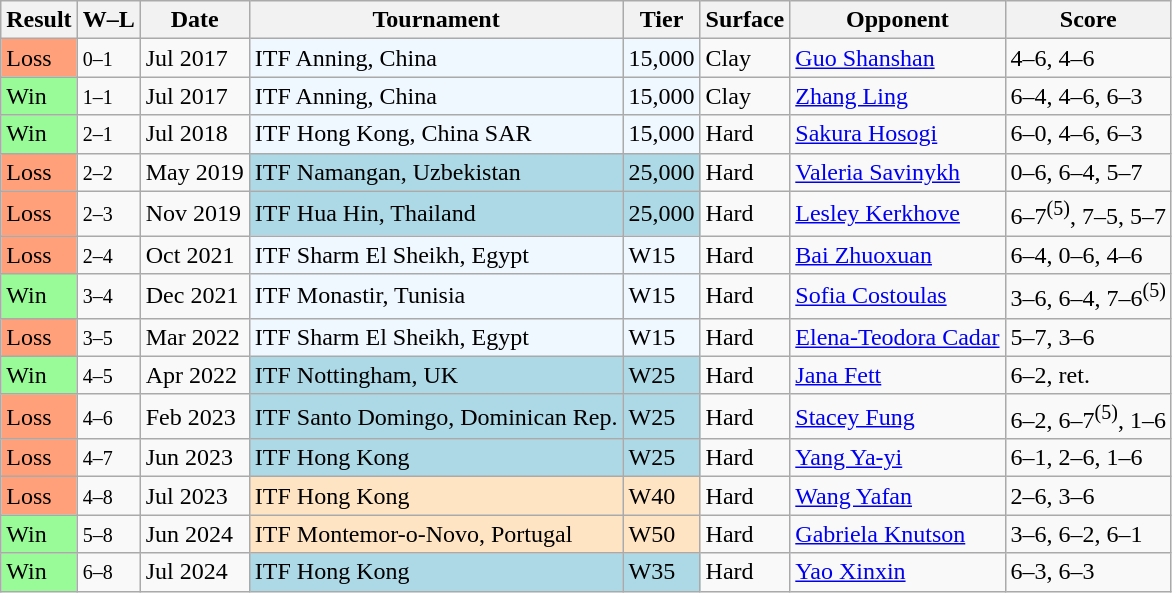<table class="sortable wikitable">
<tr>
<th>Result</th>
<th class="unsortable">W–L</th>
<th>Date</th>
<th>Tournament</th>
<th>Tier</th>
<th>Surface</th>
<th>Opponent</th>
<th class="unsortable">Score</th>
</tr>
<tr>
<td bgcolor="FFA07A">Loss</td>
<td><small>0–1</small></td>
<td>Jul 2017</td>
<td style="background:#f0f8ff;">ITF Anning, China</td>
<td style="background:#f0f8ff;">15,000</td>
<td>Clay</td>
<td> <a href='#'>Guo Shanshan</a></td>
<td>4–6, 4–6</td>
</tr>
<tr>
<td style="background:#98fb98;">Win</td>
<td><small>1–1</small></td>
<td>Jul 2017</td>
<td style="background:#f0f8ff;">ITF Anning, China</td>
<td style="background:#f0f8ff;">15,000</td>
<td>Clay</td>
<td> <a href='#'>Zhang Ling</a></td>
<td>6–4, 4–6, 6–3</td>
</tr>
<tr>
<td style="background:#98fb98;">Win</td>
<td><small>2–1</small></td>
<td>Jul 2018</td>
<td style="background:#f0f8ff;">ITF Hong Kong, China SAR</td>
<td style="background:#f0f8ff;">15,000</td>
<td>Hard</td>
<td> <a href='#'>Sakura Hosogi</a></td>
<td>6–0, 4–6, 6–3</td>
</tr>
<tr>
<td bgcolor="FFA07A">Loss</td>
<td><small>2–2</small></td>
<td>May 2019</td>
<td style="background:lightblue;">ITF Namangan, Uzbekistan</td>
<td style="background:lightblue;">25,000</td>
<td>Hard</td>
<td> <a href='#'>Valeria Savinykh</a></td>
<td>0–6, 6–4, 5–7</td>
</tr>
<tr>
<td bgcolor="FFA07A">Loss</td>
<td><small>2–3</small></td>
<td>Nov 2019</td>
<td style="background:lightblue;">ITF Hua Hin, Thailand</td>
<td style="background:lightblue;">25,000</td>
<td>Hard</td>
<td> <a href='#'>Lesley Kerkhove</a></td>
<td>6–7<sup>(5)</sup>, 7–5, 5–7</td>
</tr>
<tr>
<td bgcolor="FFA07A">Loss</td>
<td><small>2–4</small></td>
<td>Oct 2021</td>
<td style="background:#f0f8ff;">ITF Sharm El Sheikh, Egypt</td>
<td style="background:#f0f8ff;">W15</td>
<td>Hard</td>
<td> <a href='#'>Bai Zhuoxuan</a></td>
<td>6–4, 0–6, 4–6</td>
</tr>
<tr>
<td style="background:#98fb98;">Win</td>
<td><small>3–4</small></td>
<td>Dec 2021</td>
<td style="background:#f0f8ff;">ITF Monastir, Tunisia</td>
<td style="background:#f0f8ff;">W15</td>
<td>Hard</td>
<td> <a href='#'>Sofia Costoulas</a></td>
<td>3–6, 6–4, 7–6<sup>(5)</sup></td>
</tr>
<tr>
<td bgcolor="FFA07A">Loss</td>
<td><small>3–5</small></td>
<td>Mar 2022</td>
<td style="background:#f0f8ff;">ITF Sharm El Sheikh, Egypt</td>
<td style="background:#f0f8ff;">W15</td>
<td>Hard</td>
<td> <a href='#'>Elena-Teodora Cadar</a></td>
<td>5–7, 3–6</td>
</tr>
<tr>
<td style="background:#98fb98;">Win</td>
<td><small>4–5</small></td>
<td>Apr 2022</td>
<td style="background:lightblue;">ITF Nottingham, UK</td>
<td style="background:lightblue;">W25</td>
<td>Hard</td>
<td> <a href='#'>Jana Fett</a></td>
<td>6–2, ret.</td>
</tr>
<tr>
<td bgcolor="FFA07A">Loss</td>
<td><small>4–6</small></td>
<td>Feb 2023</td>
<td style="background:lightblue;">ITF Santo Domingo, Dominican Rep.</td>
<td style="background:lightblue;">W25</td>
<td>Hard</td>
<td> <a href='#'>Stacey Fung</a></td>
<td>6–2, 6–7<sup>(5)</sup>, 1–6</td>
</tr>
<tr>
<td bgcolor="FFA07A">Loss</td>
<td><small>4–7</small></td>
<td>Jun 2023</td>
<td style="background:lightblue;">ITF Hong Kong</td>
<td style="background:lightblue;">W25</td>
<td>Hard</td>
<td> <a href='#'>Yang Ya-yi</a></td>
<td>6–1, 2–6, 1–6</td>
</tr>
<tr>
<td bgcolor="FFA07A">Loss</td>
<td><small>4–8</small></td>
<td>Jul 2023</td>
<td style="background:#ffe4c4;">ITF Hong Kong</td>
<td style="background:#ffe4c4;">W40</td>
<td>Hard</td>
<td> <a href='#'>Wang Yafan</a></td>
<td>2–6, 3–6</td>
</tr>
<tr>
<td style="background:#98fb98;">Win</td>
<td><small>5–8</small></td>
<td>Jun 2024</td>
<td style="background:#ffe4c4;">ITF Montemor-o-Novo, Portugal</td>
<td style="background:#ffe4c4;">W50</td>
<td>Hard</td>
<td> <a href='#'>Gabriela Knutson</a></td>
<td>3–6, 6–2, 6–1</td>
</tr>
<tr>
<td style="background:#98fb98;">Win</td>
<td><small>6–8</small></td>
<td>Jul 2024</td>
<td style="background:lightblue;">ITF Hong Kong</td>
<td style="background:lightblue;">W35</td>
<td>Hard</td>
<td> <a href='#'>Yao Xinxin</a></td>
<td>6–3, 6–3</td>
</tr>
</table>
